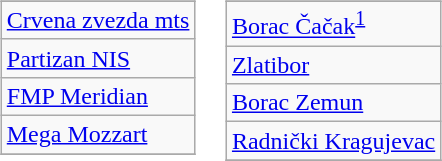<table>
<tr valign="top">
<td><br><table class="wikitable">
<tr>
</tr>
<tr>
<td><a href='#'>Crvena zvezda mts</a></td>
</tr>
<tr>
<td><a href='#'>Partizan NIS</a></td>
</tr>
<tr>
<td><a href='#'>FMP Meridian</a></td>
</tr>
<tr>
<td><a href='#'>Mega Mozzart</a></td>
</tr>
<tr>
</tr>
</table>
</td>
<td><br><table class="wikitable">
<tr>
</tr>
<tr>
<td><a href='#'>Borac Čačak</a><sup><a href='#'>1</a></sup></td>
</tr>
<tr>
<td><a href='#'>Zlatibor</a></td>
</tr>
<tr>
<td><a href='#'>Borac Zemun</a></td>
</tr>
<tr>
<td><a href='#'>Radnički Kragujevac</a></td>
</tr>
<tr>
</tr>
</table>
</td>
</tr>
</table>
